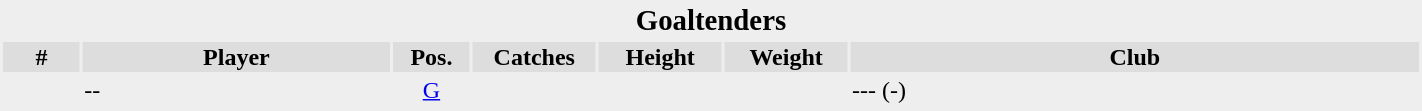<table width=75% style="text-align:center; background:#eeeeee;">
<tr>
<th colspan=8><big>Goaltenders</big></th>
</tr>
<tr bgcolor="#dddddd">
<th width=5%>#</th>
<th width=20%>Player</th>
<th width=5%>Pos.</th>
<th width=8%>Catches</th>
<th width=8%>Height</th>
<th width=8%>Weight</th>
<th width=37%>Club</th>
</tr>
<tr>
<td></td>
<td style="text-align:left;">--</td>
<td><a href='#'>G</a></td>
<td></td>
<td></td>
<td></td>
<td style="text-align:left;"> --- (-)</td>
</tr>
<tr>
</tr>
</table>
